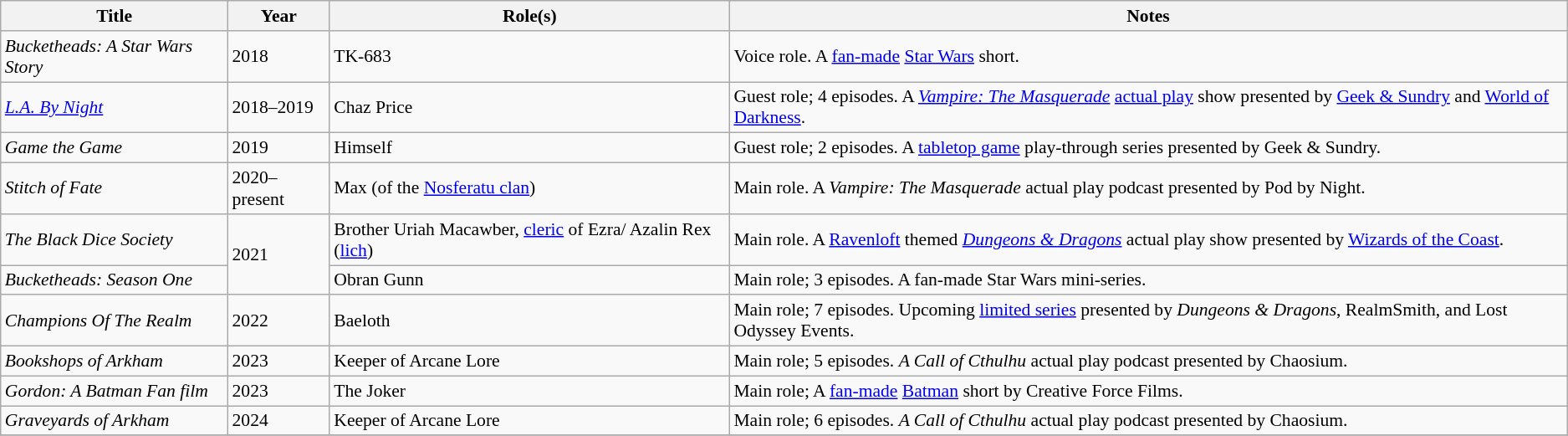<table class="wikitable sortable" style="font-size:90%;">
<tr>
<th>Title</th>
<th>Year</th>
<th>Role(s)</th>
<th>Notes</th>
</tr>
<tr>
<td><em>Bucketheads: A Star Wars Story</em></td>
<td>2018</td>
<td>TK-683</td>
<td>Voice role. A <a href='#'>fan-made</a> <a href='#'>Star Wars</a> short.</td>
</tr>
<tr>
<td><em><a href='#'>L.A. By Night</a></em></td>
<td>2018–2019</td>
<td>Chaz Price</td>
<td>Guest role; 4 episodes. A <em><a href='#'>Vampire: The Masquerade</a></em> <a href='#'>actual play</a> show presented by <a href='#'>Geek & Sundry</a> and <a href='#'>World of Darkness</a>.</td>
</tr>
<tr>
<td><em>Game the Game</em></td>
<td>2019</td>
<td>Himself</td>
<td>Guest role; 2 episodes. A <a href='#'>tabletop game</a> play-through series presented by Geek & Sundry.</td>
</tr>
<tr>
<td><em>Stitch of Fate</em></td>
<td>2020–present</td>
<td>Max (of the <a href='#'>Nosferatu clan</a>)</td>
<td>Main role. A <em>Vampire: The Masquerade</em> actual play podcast presented by Pod by Night.</td>
</tr>
<tr>
<td><em>The Black Dice Society</em></td>
<td rowspan="2">2021</td>
<td>Brother Uriah Macawber, <a href='#'>cleric</a> of Ezra/ Azalin Rex (<a href='#'>lich</a>)</td>
<td>Main role. A <a href='#'>Ravenloft</a> themed <em><a href='#'>Dungeons & Dragons</a></em> actual play show presented by <a href='#'>Wizards of the Coast</a>.</td>
</tr>
<tr>
<td><em>Bucketheads: Season One</em></td>
<td>Obran Gunn</td>
<td>Main role; 3 episodes. A fan-made Star Wars mini-series.</td>
</tr>
<tr>
<td><em>Champions Of The Realm</em></td>
<td>2022</td>
<td>Baeloth</td>
<td>Main role; 7 episodes. Upcoming <a href='#'>limited series</a> presented by <em>Dungeons & Dragons</em>, RealmSmith, and Lost Odyssey Events.</td>
</tr>
<tr>
<td><em>Bookshops of Arkham</em></td>
<td>2023</td>
<td>Keeper of Arcane Lore</td>
<td>Main role; 5 episodes. <em>A Call of Cthulhu</em> actual play podcast presented by Chaosium.</td>
</tr>
<tr>
<td><em>Gordon: A Batman Fan film</em></td>
<td>2023</td>
<td>The Joker</td>
<td>Main role; A <a href='#'>fan-made</a> <a href='#'>Batman</a> short by Creative Force Films.</td>
</tr>
<tr>
<td><em>Graveyards of Arkham</em></td>
<td>2024</td>
<td>Keeper of Arcane Lore</td>
<td>Main role; 6 episodes. <em>A Call of Cthulhu</em> actual play podcast presented by Chaosium.</td>
</tr>
<tr>
</tr>
</table>
